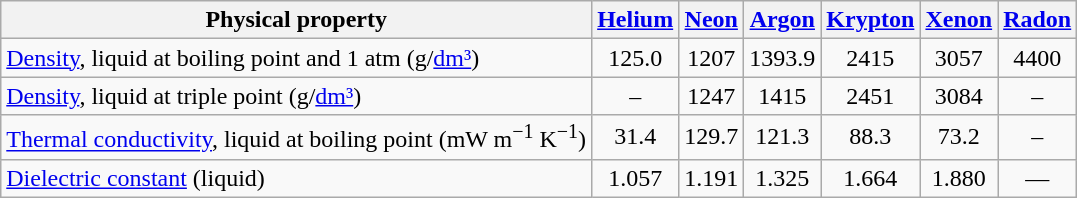<table class="wikitable" style="text-align: center;">
<tr>
<th>Physical property</th>
<th><a href='#'>Helium</a></th>
<th><a href='#'>Neon</a></th>
<th><a href='#'>Argon</a></th>
<th><a href='#'>Krypton</a></th>
<th><a href='#'>Xenon</a></th>
<th><a href='#'>Radon</a></th>
</tr>
<tr>
<td align="left"><a href='#'>Density</a>, liquid at boiling point and 1 atm (g/<a href='#'>dm³</a>)</td>
<td>125.0</td>
<td>1207</td>
<td>1393.9</td>
<td>2415</td>
<td>3057</td>
<td>4400</td>
</tr>
<tr>
<td align="left"><a href='#'>Density</a>, liquid at triple point (g/<a href='#'>dm³</a>)</td>
<td>–</td>
<td>1247</td>
<td>1415</td>
<td>2451</td>
<td>3084</td>
<td>–</td>
</tr>
<tr>
<td align="left"><a href='#'>Thermal conductivity</a>, liquid at boiling point (mW m<sup>−1</sup> K<sup>−1</sup>)</td>
<td>31.4</td>
<td>129.7</td>
<td>121.3</td>
<td>88.3</td>
<td>73.2</td>
<td>–</td>
</tr>
<tr>
<td align="left"><a href='#'>Dielectric constant</a> (liquid)</td>
<td>1.057</td>
<td>1.191</td>
<td>1.325 </td>
<td>1.664</td>
<td>1.880</td>
<td>—</td>
</tr>
</table>
